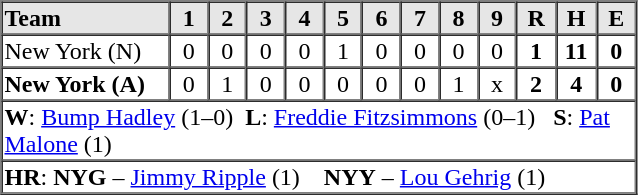<table border=1 cellspacing=0 width=425 style="margin-left:3em;">
<tr style="text-align:center; background-color:#e6e6e6;">
<th align=left width=125>Team</th>
<th width=25>1</th>
<th width=25>2</th>
<th width=25>3</th>
<th width=25>4</th>
<th width=25>5</th>
<th width=25>6</th>
<th width=25>7</th>
<th width=25>8</th>
<th width=25>9</th>
<th width=25>R</th>
<th width=25>H</th>
<th width=25>E</th>
</tr>
<tr style="text-align:center;">
<td align=left>New York (N)</td>
<td>0</td>
<td>0</td>
<td>0</td>
<td>0</td>
<td>1</td>
<td>0</td>
<td>0</td>
<td>0</td>
<td>0</td>
<td><strong>1</strong></td>
<td><strong>11</strong></td>
<td><strong>0</strong></td>
</tr>
<tr style="text-align:center;">
<td align=left><strong>New York (A)</strong></td>
<td>0</td>
<td>1</td>
<td>0</td>
<td>0</td>
<td>0</td>
<td>0</td>
<td>0</td>
<td>1</td>
<td>x</td>
<td><strong>2</strong></td>
<td><strong>4</strong></td>
<td><strong>0</strong></td>
</tr>
<tr style="text-align:left;">
<td colspan=14><strong>W</strong>: <a href='#'>Bump Hadley</a> (1–0)  <strong>L</strong>: <a href='#'>Freddie Fitzsimmons</a> (0–1)   <strong>S</strong>: <a href='#'>Pat Malone</a> (1)</td>
</tr>
<tr style="text-align:left;">
<td colspan=14><strong>HR</strong>: <strong>NYG</strong> –  <a href='#'>Jimmy Ripple</a> (1)    <strong>NYY</strong> –  <a href='#'>Lou Gehrig</a> (1)</td>
</tr>
</table>
